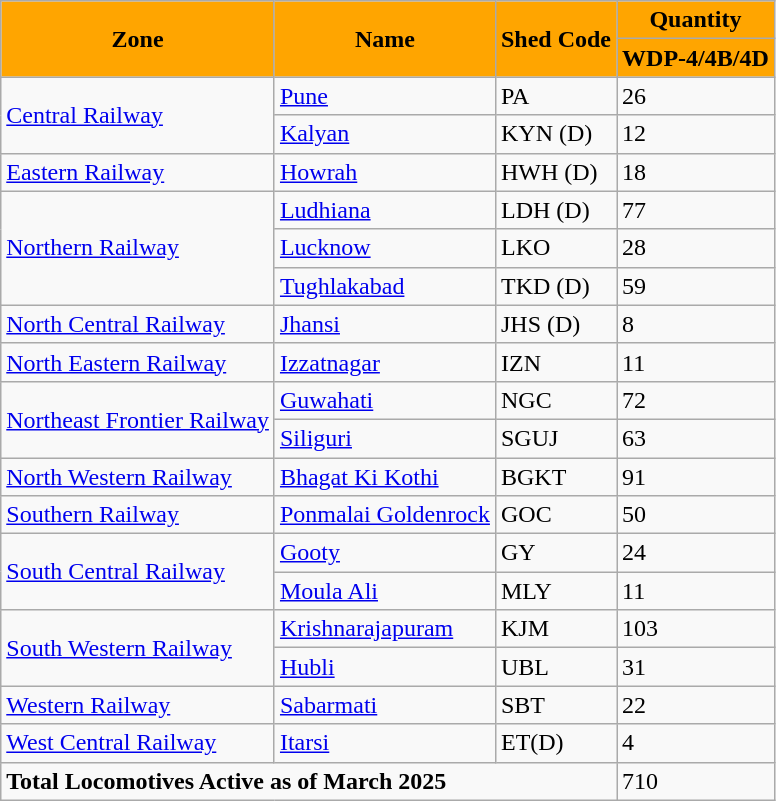<table class="wikitable">
<tr>
<th rowspan="2" style="background:Orange;">Zone</th>
<th rowspan="2" style="background:Orange;">Name</th>
<th rowspan="2" style="background:Orange;">Shed Code</th>
<th colspan="3" style="background:Orange;">Quantity</th>
</tr>
<tr>
<th style="background:Orange;">WDP-4/4B/4D</th>
</tr>
<tr>
<td rowspan="2"><a href='#'>Central Railway</a></td>
<td><a href='#'>Pune</a></td>
<td>PA</td>
<td>26</td>
</tr>
<tr>
<td><a href='#'>Kalyan</a></td>
<td>KYN (D)</td>
<td>12</td>
</tr>
<tr>
<td><a href='#'>Eastern Railway</a></td>
<td><a href='#'>Howrah</a></td>
<td>HWH (D)</td>
<td>18</td>
</tr>
<tr>
<td rowspan="3"><a href='#'>Northern Railway</a></td>
<td><a href='#'>Ludhiana</a></td>
<td>LDH (D)</td>
<td>77</td>
</tr>
<tr>
<td><a href='#'>Lucknow</a></td>
<td>LKO</td>
<td>28</td>
</tr>
<tr>
<td><a href='#'>Tughlakabad</a></td>
<td>TKD (D)</td>
<td>59</td>
</tr>
<tr>
<td><a href='#'>North Central Railway</a></td>
<td><a href='#'>Jhansi</a></td>
<td>JHS (D)</td>
<td>8</td>
</tr>
<tr>
<td><a href='#'>North Eastern Railway</a></td>
<td><a href='#'>Izzatnagar</a></td>
<td>IZN</td>
<td>11</td>
</tr>
<tr>
<td rowspan="2"><a href='#'>Northeast Frontier Railway</a></td>
<td><a href='#'>Guwahati</a></td>
<td>NGC</td>
<td>72</td>
</tr>
<tr>
<td><a href='#'>Siliguri</a></td>
<td>SGUJ</td>
<td>63</td>
</tr>
<tr>
<td><a href='#'>North Western Railway</a></td>
<td><a href='#'>Bhagat Ki Kothi</a></td>
<td>BGKT</td>
<td>91</td>
</tr>
<tr>
<td rowspan="1"><a href='#'>Southern Railway</a></td>
<td><a href='#'>Ponmalai Goldenrock</a></td>
<td>GOC</td>
<td>50</td>
</tr>
<tr>
<td rowspan="2"><a href='#'>South Central Railway</a></td>
<td><a href='#'>Gooty</a></td>
<td>GY</td>
<td>24</td>
</tr>
<tr>
<td><a href='#'>Moula Ali</a></td>
<td>MLY</td>
<td>11</td>
</tr>
<tr>
<td rowspan="2"><a href='#'>South Western Railway</a></td>
<td><a href='#'>Krishnarajapuram</a></td>
<td>KJM</td>
<td>103</td>
</tr>
<tr>
<td><a href='#'>Hubli</a></td>
<td>UBL</td>
<td>31</td>
</tr>
<tr>
<td><a href='#'>Western Railway</a></td>
<td><a href='#'>Sabarmati</a></td>
<td>SBT</td>
<td>22</td>
</tr>
<tr>
<td rowspan="1"><a href='#'>West Central Railway</a></td>
<td><a href='#'>Itarsi</a></td>
<td>ET(D)</td>
<td>4</td>
</tr>
<tr>
<td colspan="3"><strong>Total Locomotives Active as of March 2025</strong></td>
<td colspan="3">710</td>
</tr>
</table>
